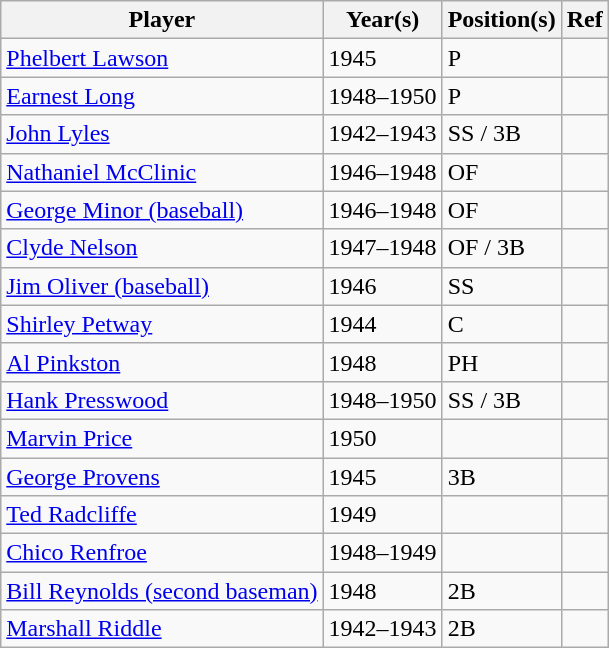<table class="wikitable">
<tr>
<th>Player</th>
<th>Year(s)</th>
<th>Position(s)</th>
<th>Ref</th>
</tr>
<tr>
<td><a href='#'>Phelbert Lawson</a></td>
<td>1945</td>
<td>P</td>
<td></td>
</tr>
<tr>
<td><a href='#'>Earnest Long</a></td>
<td>1948–1950</td>
<td>P</td>
<td></td>
</tr>
<tr>
<td><a href='#'>John Lyles</a></td>
<td>1942–1943</td>
<td>SS / 3B</td>
<td></td>
</tr>
<tr>
<td><a href='#'>Nathaniel McClinic</a></td>
<td>1946–1948</td>
<td>OF</td>
<td></td>
</tr>
<tr>
<td><a href='#'>George Minor (baseball)</a></td>
<td>1946–1948</td>
<td>OF</td>
<td></td>
</tr>
<tr>
<td><a href='#'>Clyde Nelson</a></td>
<td>1947–1948</td>
<td>OF / 3B</td>
<td></td>
</tr>
<tr>
<td><a href='#'>Jim Oliver (baseball)</a></td>
<td>1946</td>
<td>SS</td>
<td></td>
</tr>
<tr>
<td><a href='#'>Shirley Petway</a></td>
<td>1944</td>
<td>C</td>
<td></td>
</tr>
<tr>
<td><a href='#'>Al Pinkston</a></td>
<td>1948</td>
<td>PH</td>
<td></td>
</tr>
<tr>
<td><a href='#'>Hank Presswood</a></td>
<td>1948–1950</td>
<td>SS / 3B</td>
<td></td>
</tr>
<tr>
<td><a href='#'>Marvin Price</a></td>
<td>1950</td>
<td></td>
<td></td>
</tr>
<tr>
<td><a href='#'>George Provens</a></td>
<td>1945</td>
<td>3B</td>
<td></td>
</tr>
<tr>
<td><a href='#'>Ted Radcliffe</a></td>
<td>1949</td>
<td></td>
<td></td>
</tr>
<tr>
<td><a href='#'>Chico Renfroe</a></td>
<td>1948–1949</td>
<td></td>
<td></td>
</tr>
<tr>
<td><a href='#'>Bill Reynolds (second baseman)</a></td>
<td>1948</td>
<td>2B</td>
<td></td>
</tr>
<tr>
<td><a href='#'>Marshall Riddle</a></td>
<td>1942–1943</td>
<td>2B</td>
<td></td>
</tr>
</table>
